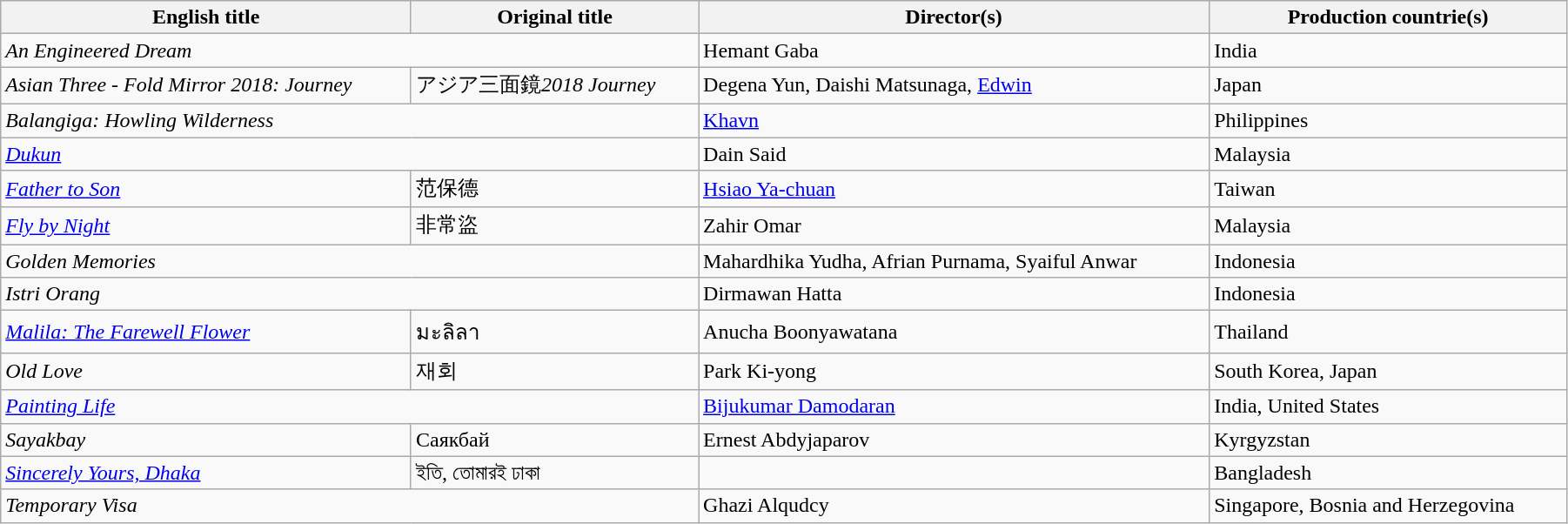<table class="wikitable" style="width:95%; margin-bottom:2px">
<tr>
<th>English title</th>
<th>Original title</th>
<th>Director(s)</th>
<th>Production countrie(s)</th>
</tr>
<tr>
<td colspan="2"><em>An Engineered Dream</em></td>
<td>Hemant Gaba</td>
<td>India</td>
</tr>
<tr>
<td><em>Asian Three - Fold Mirror 2018: Journey</em></td>
<td>アジア三面鏡<em>2018 Journey</em></td>
<td>Degena Yun, Daishi Matsunaga, <a href='#'>Edwin</a></td>
<td>Japan</td>
</tr>
<tr>
<td colspan="2"><em>Balangiga: Howling Wilderness</em></td>
<td><a href='#'>Khavn</a></td>
<td>Philippines</td>
</tr>
<tr>
<td colspan="2"><em><a href='#'>Dukun</a></em></td>
<td>Dain Said</td>
<td>Malaysia</td>
</tr>
<tr>
<td><em><a href='#'>Father to Son</a></em></td>
<td>范保德</td>
<td><a href='#'>Hsiao Ya-chuan</a></td>
<td>Taiwan</td>
</tr>
<tr>
<td><em><a href='#'>Fly by Night</a></em></td>
<td>非常盜</td>
<td>Zahir Omar</td>
<td>Malaysia</td>
</tr>
<tr>
<td colspan="2"><em>Golden Memories</em></td>
<td>Mahardhika Yudha, Afrian Purnama, Syaiful Anwar</td>
<td>Indonesia</td>
</tr>
<tr>
<td colspan="2"><em>Istri Orang</em></td>
<td>Dirmawan Hatta</td>
<td>Indonesia</td>
</tr>
<tr>
<td><em><a href='#'>Malila: The Farewell Flower</a></em></td>
<td>มะลิลา</td>
<td>Anucha Boonyawatana</td>
<td>Thailand</td>
</tr>
<tr>
<td><em>Old Love</em></td>
<td>재회</td>
<td>Park Ki-yong</td>
<td>South Korea, Japan</td>
</tr>
<tr>
<td colspan="2"><em><a href='#'>Painting Life</a></em></td>
<td><a href='#'>Bijukumar Damodaran</a></td>
<td>India, United States</td>
</tr>
<tr>
<td><em>Sayakbay</em></td>
<td>Саякбай</td>
<td>Ernest Abdyjaparov</td>
<td>Kyrgyzstan</td>
</tr>
<tr>
<td><em><a href='#'>Sincerely Yours, Dhaka</a></em></td>
<td>ইতি, তোমারই ঢাকা</td>
<td></td>
<td>Bangladesh</td>
</tr>
<tr>
<td colspan="2"><em>Temporary Visa</em></td>
<td>Ghazi Alqudcy</td>
<td>Singapore, Bosnia and Herzegovina</td>
</tr>
</table>
